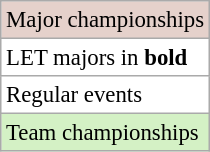<table class=wikitable style="font-size:95%">
<tr style="background:#e5d1cb;">
<td>Major championships</td>
</tr>
<tr style="background:#fff;">
<td>LET majors in <strong>bold</strong></td>
</tr>
<tr style="background:#fff;">
<td>Regular events</td>
</tr>
<tr style="background:#D4F1C5;">
<td>Team championships</td>
</tr>
</table>
